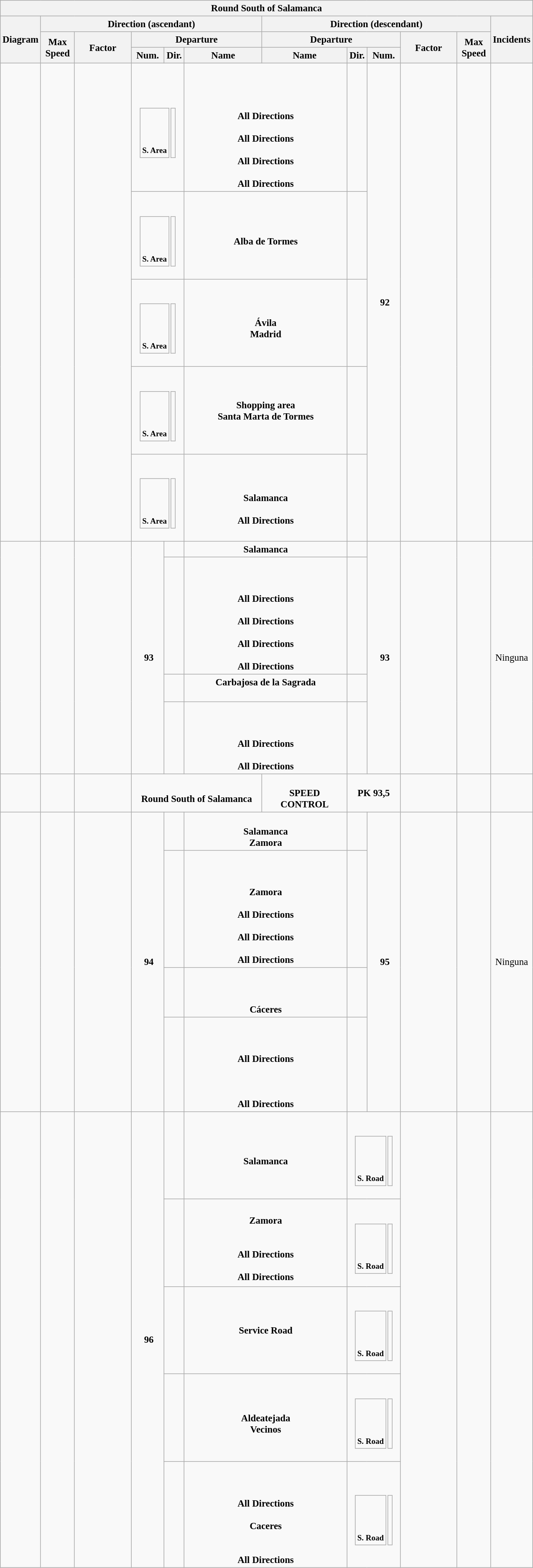<table class="wikitable collapsible collapsed" style="font-size:95%; text-align: center; width: 850px;">
<tr>
<th colspan="12" style="with: 100%;" align=center>Round South of Salamanca </th>
</tr>
<tr>
<th width="50" rowspan="3">Diagram</th>
<th width="375" colspan="5">Direction  (ascendant)</th>
<th width="375" colspan="5">Direction  (descendant)</th>
<th width="50" rowspan="3">Incidents</th>
</tr>
<tr>
<th width="50" rowspan="2">Max Speed</th>
<th width="100" rowspan="2">Factor</th>
<th width="225" colspan="3">Departure</th>
<th width="225" colspan="3">Departure</th>
<th width="100" rowspan="2">Factor</th>
<th width="50" rowspan="2">Max Speed</th>
</tr>
<tr>
<th width="50">Num.</th>
<th width="25">Dir.</th>
<th width="150">Name</th>
<th width="150">Name</th>
<th width="25">Dir.</th>
<th width="50">Num.</th>
</tr>
<tr>
<td rowspan="5"></td>
<td rowspan="5"></td>
<td rowspan="5"></td>
<td colspan="2"><br><table style="margin:1em auto; text-align: center;">
<tr>
<td><br><small></small><br><br><small><strong>S. Area</strong></small></td>
<td><br><small></small><br><br><small></small></td>
</tr>
</table>
</td>
<td colspan="2"><br><br><br><br><strong>All Directions</strong><br><br><strong>All Directions</strong><br>  <br><strong>All Directions</strong><br>  <br><strong>All Directions</strong></td>
<td></td>
<td rowspan="5"><span>  <strong>92</strong> </span></td>
<td rowspan="5"></td>
<td rowspan="5"></td>
<td rowspan="5"></td>
</tr>
<tr>
<td colspan="2"><br><table style="margin:1em auto; text-align: center;">
<tr>
<td><br><small></small><br><br><small><strong>S. Area</strong></small></td>
<td><br><small></small><br><br><small></small></td>
</tr>
</table>
</td>
<td colspan="2"><br><strong>Alba de Tormes</strong></td>
<td></td>
</tr>
<tr>
<td colspan="2"><br><table style="margin:1em auto; text-align: center;">
<tr>
<td><br><small></small><br><br><small><strong>S. Area</strong></small></td>
<td><br><small></small><br><br><small></small></td>
</tr>
</table>
</td>
<td colspan="2"><br><strong>Ávila</strong><br><strong>Madrid</strong></td>
<td></td>
</tr>
<tr>
<td colspan="2"><br><table style="margin:1em auto; text-align: center;">
<tr>
<td><br><small></small><br><br><small><strong>S. Area</strong></small></td>
<td><br><small></small><br><br><small></small></td>
</tr>
</table>
</td>
<td colspan="2"><strong>Shopping area</strong><br><strong>Santa Marta de Tormes</strong></td>
<td></td>
</tr>
<tr>
<td colspan="2"><br><table style="margin:1em auto; text-align: center;">
<tr>
<td><br><small></small><br><br><small><strong>S. Area</strong></small></td>
<td><br><small></small><br><br><small></small></td>
</tr>
</table>
</td>
<td colspan="2"><br><br><strong>Salamanca</strong><br><br><strong>All Directions</strong></td>
<td></td>
</tr>
<tr>
<td rowspan="4"></td>
<td rowspan="4"></td>
<td rowspan="4"></td>
<td rowspan="4"><span>  <strong>93</strong> </span></td>
<td></td>
<td colspan="2"><strong>Salamanca</strong><br></td>
<td></td>
<td rowspan="4"><span>  <strong>93</strong> </span></td>
<td rowspan="4"></td>
<td rowspan="4"></td>
<td rowspan="4">Ninguna</td>
</tr>
<tr>
<td></td>
<td colspan="2"><br><br><br><strong>All Directions</strong><br>
<br><strong>All Directions</strong><br>
  <br><strong>All Directions</strong><br>
  <br><strong>All Directions</strong></td>
<td></td>
</tr>
<tr>
<td></td>
<td colspan="2"><strong>Carbajosa de la Sagrada</strong><br><br></td>
<td></td>
</tr>
<tr>
<td></td>
<td colspan="2"><br><br> <br><strong>All Directions</strong><br><br><strong>All Directions</strong></td>
<td></td>
</tr>
<tr>
<td></td>
<td></td>
<td></td>
<td colspan="3"><br><strong>Round South of Salamanca</strong></td>
<td><br><strong>SPEED CONTROL</strong></td>
<td colspan="2"><strong>PK 93,5</strong></td>
<td></td>
<td></td>
<td></td>
</tr>
<tr>
<td rowspan="4"></td>
<td rowspan="4"></td>
<td rowspan="4"></td>
<td rowspan="4"><span>  <strong>94</strong> </span></td>
<td></td>
<td colspan="2"><br><strong>Salamanca</strong><br> <strong>Zamora</strong></td>
<td></td>
<td rowspan="4"><span>  <strong>95</strong> </span></td>
<td rowspan="4"></td>
<td rowspan="4"></td>
<td rowspan="4">Ninguna</td>
</tr>
<tr>
<td></td>
<td colspan="2"><br><br><br><strong>Zamora</strong><br><br><strong>All Directions</strong><br><br><strong>All Directions</strong><br>  <br><strong>All Directions</strong></td>
<td></td>
</tr>
<tr>
<td></td>
<td colspan="2"><br><br>  <br><strong>Cáceres</strong><br></td>
<td></td>
</tr>
<tr>
<td></td>
<td colspan="2"><br><br> <br><strong>All Directions</strong><br><br><br><br><strong>All Directions</strong></td>
<td></td>
</tr>
<tr>
<td rowspan="5"></td>
<td rowspan="5"></td>
<td rowspan="5"></td>
<td rowspan="5"><span>  <strong>96</strong> </span></td>
<td></td>
<td colspan="2"><br><strong>Salamanca</strong></td>
<td colspan="2"><br><table style="margin:1em auto; text-align: center;">
<tr>
<td><br><small></small><br><br><small><strong>S. Road</strong></small></td>
<td><br><small></small><br><br><small></small></td>
</tr>
</table>
</td>
<td rowspan="5"></td>
<td rowspan="5"></td>
<td rowspan="5"></td>
</tr>
<tr>
<td></td>
<td colspan="2"><br><strong>Zamora</strong><br><br><br><strong>All Directions</strong><br>
  <br><strong>All Directions</strong></td>
<td colspan="2"><br><table style="margin:1em auto; text-align: center;">
<tr>
<td><br><small></small><br><br><small><strong>S. Road</strong></small></td>
<td><br><small></small><br><br><small></small></td>
</tr>
</table>
</td>
</tr>
<tr>
<td></td>
<td colspan="2"><strong>Service Road</strong></td>
<td colspan="2"><br><table style="margin:1em auto; text-align: center;">
<tr>
<td><br><small></small><br><br><small><strong>S. Road</strong></small></td>
<td><br><small></small><br><br><small></small></td>
</tr>
</table>
</td>
</tr>
<tr>
<td></td>
<td colspan="2"><br><strong>Aldeatejada</strong><br><strong>Vecinos</strong></td>
<td colspan="2"><br><table style="margin:1em auto; text-align: center;">
<tr>
<td><br><small></small><br><br><small><strong>S. Road</strong></small></td>
<td><br><small></small><br><br><small></small></td>
</tr>
</table>
</td>
</tr>
<tr>
<td></td>
<td colspan="2"><br><br> <br><strong>All Directions</strong><br>
  <br><strong>Caceres</strong><br><br><br><strong>All Directions</strong></td>
<td colspan="2"><br><table style="margin:1em auto; text-align: center;">
<tr>
<td><br><small></small><br><br><small><strong>S. Road</strong></small></td>
<td><br><small></small><br><br><small></small></td>
</tr>
</table>
</td>
</tr>
</table>
